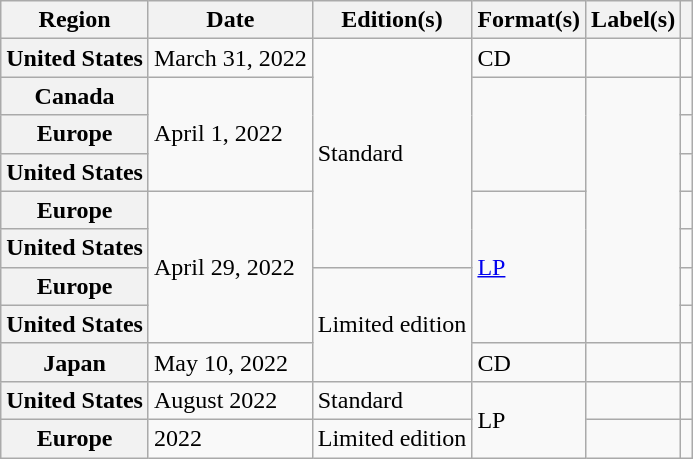<table class="wikitable sortable plainrowheaders">
<tr>
<th scope="col">Region</th>
<th scope="col">Date</th>
<th scope="col">Edition(s)</th>
<th scope="col">Format(s)</th>
<th scope="col">Label(s)</th>
<th scope="col"></th>
</tr>
<tr>
<th scope="row">United States</th>
<td>March 31, 2022</td>
<td rowspan="6">Standard</td>
<td>CD</td>
<td></td>
<td style="text-align:center;"></td>
</tr>
<tr>
<th scope="row">Canada</th>
<td rowspan="3">April 1, 2022</td>
<td rowspan="3"></td>
<td rowspan="7"></td>
<td style="text-align:center;"></td>
</tr>
<tr>
<th scope="row">Europe</th>
<td></td>
</tr>
<tr>
<th scope="row">United States</th>
<td></td>
</tr>
<tr>
<th scope="row">Europe</th>
<td rowspan="4">April 29, 2022</td>
<td rowspan="4"><a href='#'>LP</a></td>
<td style="text-align:center;"></td>
</tr>
<tr>
<th scope="row">United States</th>
<td align="center"></td>
</tr>
<tr>
<th scope="row">Europe</th>
<td rowspan="3">Limited edition</td>
<td style="text-align:center;"></td>
</tr>
<tr>
<th scope="row">United States</th>
<td style="text-align:center;"></td>
</tr>
<tr>
<th scope="row">Japan</th>
<td>May 10, 2022</td>
<td>CD</td>
<td></td>
<td style="text-align:center;"></td>
</tr>
<tr>
<th scope="row">United States</th>
<td>August 2022</td>
<td>Standard</td>
<td rowspan="2">LP</td>
<td></td>
<td style="text-align:center;"></td>
</tr>
<tr>
<th scope="row">Europe</th>
<td>2022</td>
<td>Limited edition</td>
<td></td>
<td style="text-align:center;"></td>
</tr>
</table>
